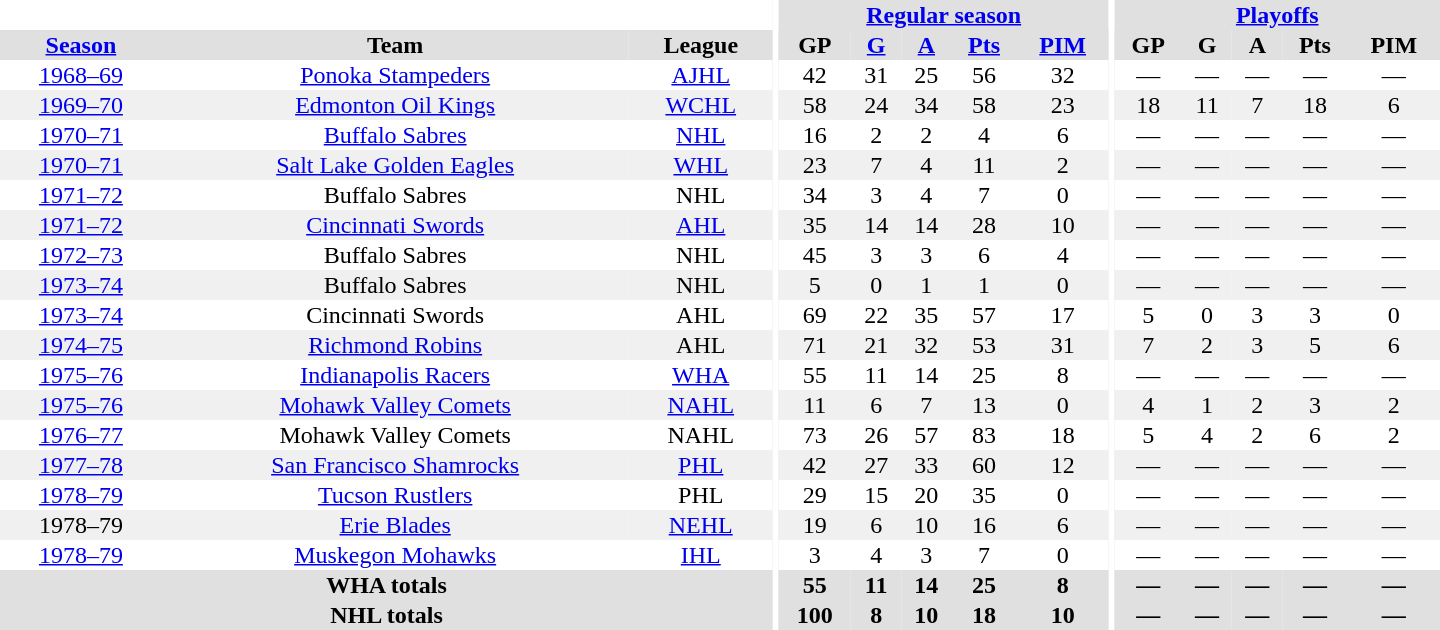<table border="0" cellpadding="1" cellspacing="0" style="text-align:center; width:60em">
<tr bgcolor="#e0e0e0">
<th colspan="3" bgcolor="#ffffff"></th>
<th rowspan="100" bgcolor="#ffffff"></th>
<th colspan="5"><a href='#'>Regular season</a></th>
<th rowspan="100" bgcolor="#ffffff"></th>
<th colspan="5"><a href='#'>Playoffs</a></th>
</tr>
<tr bgcolor="#e0e0e0">
<th><a href='#'>Season</a></th>
<th>Team</th>
<th>League</th>
<th>GP</th>
<th><a href='#'>G</a></th>
<th><a href='#'>A</a></th>
<th><a href='#'>Pts</a></th>
<th><a href='#'>PIM</a></th>
<th>GP</th>
<th>G</th>
<th>A</th>
<th>Pts</th>
<th>PIM</th>
</tr>
<tr>
<td><a href='#'>1968–69</a></td>
<td><a href='#'>Ponoka Stampeders</a></td>
<td><a href='#'>AJHL</a></td>
<td>42</td>
<td>31</td>
<td>25</td>
<td>56</td>
<td>32</td>
<td>—</td>
<td>—</td>
<td>—</td>
<td>—</td>
<td>—</td>
</tr>
<tr bgcolor="#f0f0f0">
<td><a href='#'>1969–70</a></td>
<td><a href='#'>Edmonton Oil Kings</a></td>
<td><a href='#'>WCHL</a></td>
<td>58</td>
<td>24</td>
<td>34</td>
<td>58</td>
<td>23</td>
<td>18</td>
<td>11</td>
<td>7</td>
<td>18</td>
<td>6</td>
</tr>
<tr>
<td><a href='#'>1970–71</a></td>
<td><a href='#'>Buffalo Sabres</a></td>
<td><a href='#'>NHL</a></td>
<td>16</td>
<td>2</td>
<td>2</td>
<td>4</td>
<td>6</td>
<td>—</td>
<td>—</td>
<td>—</td>
<td>—</td>
<td>—</td>
</tr>
<tr bgcolor="#f0f0f0">
<td><a href='#'>1970–71</a></td>
<td><a href='#'>Salt Lake Golden Eagles</a></td>
<td><a href='#'>WHL</a></td>
<td>23</td>
<td>7</td>
<td>4</td>
<td>11</td>
<td>2</td>
<td>—</td>
<td>—</td>
<td>—</td>
<td>—</td>
<td>—</td>
</tr>
<tr>
<td><a href='#'>1971–72</a></td>
<td>Buffalo Sabres</td>
<td>NHL</td>
<td>34</td>
<td>3</td>
<td>4</td>
<td>7</td>
<td>0</td>
<td>—</td>
<td>—</td>
<td>—</td>
<td>—</td>
<td>—</td>
</tr>
<tr bgcolor="#f0f0f0">
<td><a href='#'>1971–72</a></td>
<td><a href='#'>Cincinnati Swords</a></td>
<td><a href='#'>AHL</a></td>
<td>35</td>
<td>14</td>
<td>14</td>
<td>28</td>
<td>10</td>
<td>—</td>
<td>—</td>
<td>—</td>
<td>—</td>
<td>—</td>
</tr>
<tr>
<td><a href='#'>1972–73</a></td>
<td>Buffalo Sabres</td>
<td>NHL</td>
<td>45</td>
<td>3</td>
<td>3</td>
<td>6</td>
<td>4</td>
<td>—</td>
<td>—</td>
<td>—</td>
<td>—</td>
<td>—</td>
</tr>
<tr bgcolor="#f0f0f0">
<td><a href='#'>1973–74</a></td>
<td>Buffalo Sabres</td>
<td>NHL</td>
<td>5</td>
<td>0</td>
<td>1</td>
<td>1</td>
<td>0</td>
<td>—</td>
<td>—</td>
<td>—</td>
<td>—</td>
<td>—</td>
</tr>
<tr>
<td><a href='#'>1973–74</a></td>
<td>Cincinnati Swords</td>
<td>AHL</td>
<td>69</td>
<td>22</td>
<td>35</td>
<td>57</td>
<td>17</td>
<td>5</td>
<td>0</td>
<td>3</td>
<td>3</td>
<td>0</td>
</tr>
<tr bgcolor="#f0f0f0">
<td><a href='#'>1974–75</a></td>
<td><a href='#'>Richmond Robins</a></td>
<td>AHL</td>
<td>71</td>
<td>21</td>
<td>32</td>
<td>53</td>
<td>31</td>
<td>7</td>
<td>2</td>
<td>3</td>
<td>5</td>
<td>6</td>
</tr>
<tr>
<td><a href='#'>1975–76</a></td>
<td><a href='#'>Indianapolis Racers</a></td>
<td><a href='#'>WHA</a></td>
<td>55</td>
<td>11</td>
<td>14</td>
<td>25</td>
<td>8</td>
<td>—</td>
<td>—</td>
<td>—</td>
<td>—</td>
<td>—</td>
</tr>
<tr bgcolor="#f0f0f0">
<td><a href='#'>1975–76</a></td>
<td><a href='#'>Mohawk Valley Comets</a></td>
<td><a href='#'>NAHL</a></td>
<td>11</td>
<td>6</td>
<td>7</td>
<td>13</td>
<td>0</td>
<td>4</td>
<td>1</td>
<td>2</td>
<td>3</td>
<td>2</td>
</tr>
<tr>
<td><a href='#'>1976–77</a></td>
<td>Mohawk Valley Comets</td>
<td>NAHL</td>
<td>73</td>
<td>26</td>
<td>57</td>
<td>83</td>
<td>18</td>
<td>5</td>
<td>4</td>
<td>2</td>
<td>6</td>
<td>2</td>
</tr>
<tr bgcolor="#f0f0f0">
<td><a href='#'>1977–78</a></td>
<td><a href='#'>San Francisco Shamrocks</a></td>
<td><a href='#'>PHL</a></td>
<td>42</td>
<td>27</td>
<td>33</td>
<td>60</td>
<td>12</td>
<td>—</td>
<td>—</td>
<td>—</td>
<td>—</td>
<td>—</td>
</tr>
<tr>
<td><a href='#'>1978–79</a></td>
<td><a href='#'>Tucson Rustlers</a></td>
<td>PHL</td>
<td>29</td>
<td>15</td>
<td>20</td>
<td>35</td>
<td>0</td>
<td>—</td>
<td>—</td>
<td>—</td>
<td>—</td>
<td>—</td>
</tr>
<tr bgcolor="#f0f0f0">
<td>1978–79</td>
<td><a href='#'>Erie Blades</a></td>
<td><a href='#'>NEHL</a></td>
<td>19</td>
<td>6</td>
<td>10</td>
<td>16</td>
<td>6</td>
<td>—</td>
<td>—</td>
<td>—</td>
<td>—</td>
<td>—</td>
</tr>
<tr>
<td><a href='#'>1978–79</a></td>
<td><a href='#'>Muskegon Mohawks</a></td>
<td><a href='#'>IHL</a></td>
<td>3</td>
<td>4</td>
<td>3</td>
<td>7</td>
<td>0</td>
<td>—</td>
<td>—</td>
<td>—</td>
<td>—</td>
<td>—</td>
</tr>
<tr bgcolor="#e0e0e0">
<th colspan="3">WHA totals</th>
<th>55</th>
<th>11</th>
<th>14</th>
<th>25</th>
<th>8</th>
<th>—</th>
<th>—</th>
<th>—</th>
<th>—</th>
<th>—</th>
</tr>
<tr bgcolor="#e0e0e0">
<th colspan="3">NHL totals</th>
<th>100</th>
<th>8</th>
<th>10</th>
<th>18</th>
<th>10</th>
<th>—</th>
<th>—</th>
<th>—</th>
<th>—</th>
<th>—</th>
</tr>
</table>
